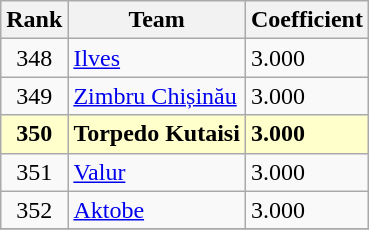<table class="wikitable" style="text-align: center;">
<tr>
<th>Rank</th>
<th>Team</th>
<th>Coefficient</th>
</tr>
<tr>
<td>348</td>
<td align=left> <a href='#'>Ilves</a></td>
<td align=left>3.000</td>
</tr>
<tr>
<td>349</td>
<td align=left> <a href='#'>Zimbru Chișinău</a></td>
<td align=left>3.000</td>
</tr>
<tr style="background:#ffc;">
<td><strong>350</strong></td>
<td align=left> <strong>Torpedo Kutaisi</strong></td>
<td align=left><strong>3.000</strong></td>
</tr>
<tr>
<td>351</td>
<td align=left> <a href='#'>Valur</a></td>
<td align=left>3.000</td>
</tr>
<tr>
<td>352</td>
<td align=left> <a href='#'>Aktobe</a></td>
<td align=left>3.000</td>
</tr>
<tr>
</tr>
</table>
